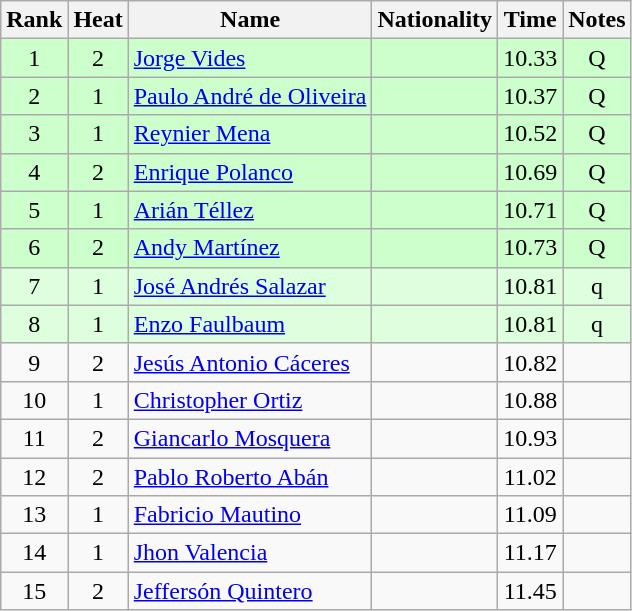<table class="wikitable sortable" style="text-align:center">
<tr>
<th>Rank</th>
<th>Heat</th>
<th>Name</th>
<th>Nationality</th>
<th>Time</th>
<th>Notes</th>
</tr>
<tr bgcolor=ccffcc>
<td>1</td>
<td>2</td>
<td align=left><a href='#'>Jorge Vides</a></td>
<td align=left></td>
<td>10.33</td>
<td>Q</td>
</tr>
<tr bgcolor=ccffcc>
<td>2</td>
<td>1</td>
<td align=left><a href='#'>Paulo André de Oliveira</a></td>
<td align=left></td>
<td>10.37</td>
<td>Q</td>
</tr>
<tr bgcolor=ccffcc>
<td>3</td>
<td>1</td>
<td align=left><a href='#'>Reynier Mena</a></td>
<td align=left></td>
<td>10.52</td>
<td>Q</td>
</tr>
<tr bgcolor=ccffcc>
<td>4</td>
<td>2</td>
<td align=left><a href='#'>Enrique Polanco</a></td>
<td align=left></td>
<td>10.69</td>
<td>Q</td>
</tr>
<tr bgcolor=ccffcc>
<td>5</td>
<td>1</td>
<td align=left><a href='#'>Arián Téllez</a></td>
<td align=left></td>
<td>10.71</td>
<td>Q</td>
</tr>
<tr bgcolor=ccffcc>
<td>6</td>
<td>2</td>
<td align=left><a href='#'>Andy Martínez</a></td>
<td align=left></td>
<td>10.73</td>
<td>Q</td>
</tr>
<tr bgcolor=ddffdd>
<td>7</td>
<td>1</td>
<td align=left><a href='#'>José Andrés Salazar</a></td>
<td align=left></td>
<td>10.81</td>
<td>q</td>
</tr>
<tr bgcolor=ddffdd>
<td>8</td>
<td>1</td>
<td align=left><a href='#'>Enzo Faulbaum</a></td>
<td align=left></td>
<td>10.81</td>
<td>q</td>
</tr>
<tr>
<td>9</td>
<td>2</td>
<td align=left><a href='#'>Jesús Antonio Cáceres</a></td>
<td align=left></td>
<td>10.82</td>
<td></td>
</tr>
<tr>
<td>10</td>
<td>1</td>
<td align=left><a href='#'>Christopher Ortiz</a></td>
<td align=left></td>
<td>10.88</td>
<td></td>
</tr>
<tr>
<td>11</td>
<td>2</td>
<td align=left><a href='#'>Giancarlo Mosquera</a></td>
<td align=left></td>
<td>10.93</td>
<td></td>
</tr>
<tr>
<td>12</td>
<td>2</td>
<td align=left><a href='#'>Pablo Roberto Abán</a></td>
<td align=left></td>
<td>11.02</td>
<td></td>
</tr>
<tr>
<td>13</td>
<td>1</td>
<td align=left><a href='#'>Fabricio Mautino</a></td>
<td align=left></td>
<td>11.09</td>
<td></td>
</tr>
<tr>
<td>14</td>
<td>1</td>
<td align=left><a href='#'>Jhon Valencia</a></td>
<td align=left></td>
<td>11.17</td>
<td></td>
</tr>
<tr>
<td>15</td>
<td>2</td>
<td align=left><a href='#'>Jeffersón Quintero</a></td>
<td align=left></td>
<td>11.45</td>
<td></td>
</tr>
</table>
